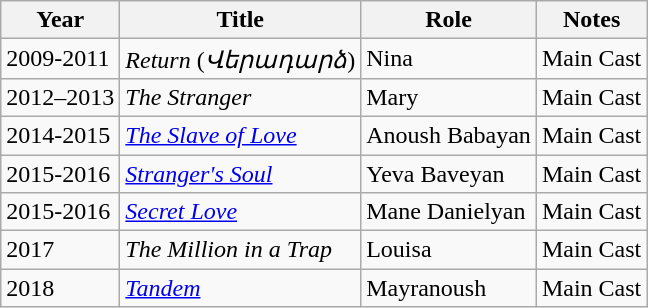<table class="wikitable sortable plainrowheaders">
<tr>
<th>Year</th>
<th>Title</th>
<th>Role</th>
<th class="unsortable">Notes</th>
</tr>
<tr>
<td>2009-2011</td>
<td><em>Return</em> (<em>Վերադարձ</em>)</td>
<td>Nina</td>
<td>Main Cast</td>
</tr>
<tr>
<td>2012–2013</td>
<td><em>The Stranger</em></td>
<td>Mary</td>
<td>Main Cast</td>
</tr>
<tr>
<td>2014-2015</td>
<td><em><a href='#'>The Slave of Love</a></em></td>
<td>Anoush Babayan</td>
<td>Main Cast</td>
</tr>
<tr>
<td>2015-2016</td>
<td><em><a href='#'>Stranger's Soul</a></em></td>
<td>Yeva Baveyan</td>
<td>Main Cast</td>
</tr>
<tr>
<td>2015-2016</td>
<td><em><a href='#'>Secret Love</a></em></td>
<td>Mane Danielyan</td>
<td>Main Cast</td>
</tr>
<tr>
<td>2017</td>
<td><em>The Million in a Trap</em></td>
<td>Louisa</td>
<td>Main Cast</td>
</tr>
<tr>
<td>2018</td>
<td><em><a href='#'>Tandem</a></em></td>
<td>Mayranoush</td>
<td>Main Cast</td>
</tr>
</table>
